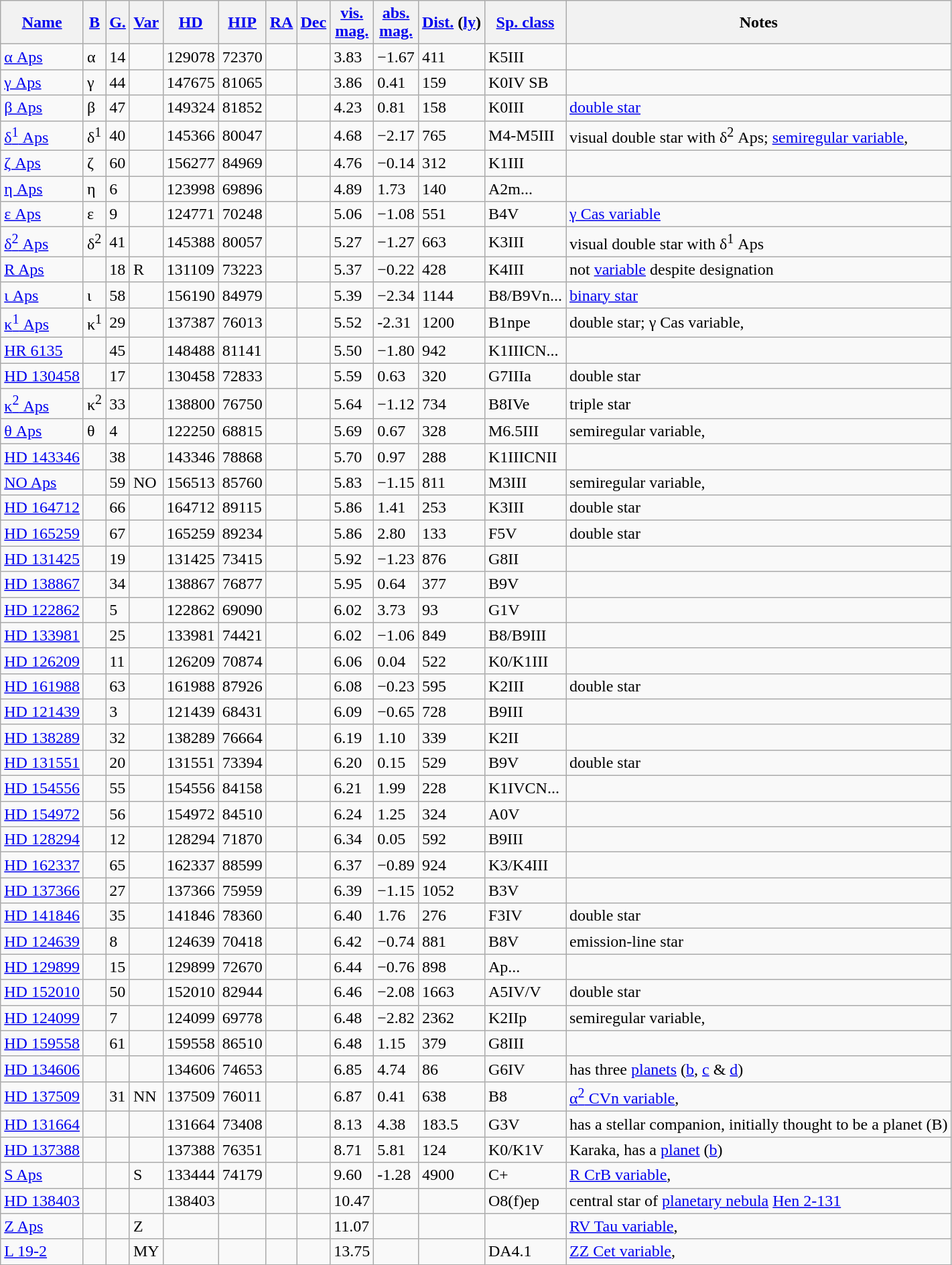<table class="wikitable sortable sticky-header">
<tr>
<th><a href='#'>Name</a></th>
<th><a href='#'>B</a></th>
<th><a href='#'>G.</a></th>
<th><a href='#'>Var</a></th>
<th><a href='#'>HD</a></th>
<th><a href='#'>HIP</a></th>
<th><a href='#'>RA</a></th>
<th><a href='#'>Dec</a></th>
<th><a href='#'>vis.<br>mag.</a></th>
<th><a href='#'>abs.<br>mag.</a></th>
<th><a href='#'>Dist.</a> (<a href='#'>ly</a>)</th>
<th><a href='#'>Sp. class</a></th>
<th>Notes</th>
</tr>
<tr>
<td><a href='#'>α Aps</a></td>
<td>α</td>
<td>14</td>
<td></td>
<td>129078</td>
<td>72370</td>
<td></td>
<td></td>
<td>3.83</td>
<td>−1.67</td>
<td>411</td>
<td>K5III</td>
<td></td>
</tr>
<tr>
<td><a href='#'>γ Aps</a></td>
<td>γ</td>
<td>44</td>
<td></td>
<td>147675</td>
<td>81065</td>
<td></td>
<td></td>
<td>3.86</td>
<td>0.41</td>
<td>159</td>
<td>K0IV SB</td>
<td></td>
</tr>
<tr>
<td><a href='#'>β Aps</a></td>
<td>β</td>
<td>47</td>
<td></td>
<td>149324</td>
<td>81852</td>
<td></td>
<td></td>
<td>4.23</td>
<td>0.81</td>
<td>158</td>
<td>K0III</td>
<td style="text-align:left;"><a href='#'>double star</a></td>
</tr>
<tr>
<td><a href='#'>δ<sup>1</sup> Aps</a></td>
<td>δ<sup>1</sup></td>
<td>40</td>
<td></td>
<td>145366</td>
<td>80047</td>
<td></td>
<td></td>
<td>4.68</td>
<td>−2.17</td>
<td>765</td>
<td>M4-M5III</td>
<td style="text-align:left;">visual double star with δ<sup>2</sup> Aps; <a href='#'>semiregular variable</a>, </td>
</tr>
<tr>
<td><a href='#'>ζ Aps</a></td>
<td>ζ</td>
<td>60</td>
<td></td>
<td>156277</td>
<td>84969</td>
<td></td>
<td></td>
<td>4.76</td>
<td>−0.14</td>
<td>312</td>
<td>K1III</td>
<td></td>
</tr>
<tr>
<td><a href='#'>η Aps</a></td>
<td>η</td>
<td>6</td>
<td></td>
<td>123998</td>
<td>69896</td>
<td></td>
<td></td>
<td>4.89</td>
<td>1.73</td>
<td>140</td>
<td>A2m...</td>
<td></td>
</tr>
<tr>
<td><a href='#'>ε Aps</a></td>
<td>ε</td>
<td>9</td>
<td></td>
<td>124771</td>
<td>70248</td>
<td></td>
<td></td>
<td>5.06</td>
<td>−1.08</td>
<td>551</td>
<td>B4V</td>
<td style="text-align:left;"><a href='#'>γ Cas variable</a></td>
</tr>
<tr>
<td><a href='#'>δ<sup>2</sup> Aps</a></td>
<td>δ<sup>2</sup></td>
<td>41</td>
<td></td>
<td>145388</td>
<td>80057</td>
<td></td>
<td></td>
<td>5.27</td>
<td>−1.27</td>
<td>663</td>
<td>K3III</td>
<td style="text-align:left;">visual double star with δ<sup>1</sup> Aps</td>
</tr>
<tr>
<td><a href='#'>R Aps</a></td>
<td></td>
<td>18</td>
<td>R</td>
<td>131109</td>
<td>73223</td>
<td></td>
<td></td>
<td>5.37</td>
<td>−0.22</td>
<td>428</td>
<td>K4III</td>
<td style="text-align:left;">not <a href='#'>variable</a> despite designation</td>
</tr>
<tr>
<td><a href='#'>ι Aps</a></td>
<td>ι</td>
<td>58</td>
<td></td>
<td>156190</td>
<td>84979</td>
<td></td>
<td></td>
<td>5.39</td>
<td>−2.34</td>
<td>1144</td>
<td>B8/B9Vn...</td>
<td style="text-align:left;"><a href='#'>binary star</a></td>
</tr>
<tr>
<td><a href='#'>κ<sup>1</sup> Aps</a></td>
<td>κ<sup>1</sup></td>
<td>29</td>
<td></td>
<td>137387</td>
<td>76013</td>
<td></td>
<td></td>
<td>5.52</td>
<td>-2.31</td>
<td>1200</td>
<td>B1npe</td>
<td style="text-align:left;">double star; γ Cas variable, </td>
</tr>
<tr>
<td><a href='#'>HR 6135</a></td>
<td></td>
<td>45</td>
<td></td>
<td>148488</td>
<td>81141</td>
<td></td>
<td></td>
<td>5.50</td>
<td>−1.80</td>
<td>942</td>
<td>K1IIICN...</td>
<td></td>
</tr>
<tr>
<td><a href='#'>HD 130458</a></td>
<td></td>
<td>17</td>
<td></td>
<td>130458</td>
<td>72833</td>
<td></td>
<td></td>
<td>5.59</td>
<td>0.63</td>
<td>320</td>
<td>G7IIIa</td>
<td style="text-align:left;">double star</td>
</tr>
<tr>
<td><a href='#'>κ<sup>2</sup> Aps</a></td>
<td>κ<sup>2</sup></td>
<td>33</td>
<td></td>
<td>138800</td>
<td>76750</td>
<td></td>
<td></td>
<td>5.64</td>
<td>−1.12</td>
<td>734</td>
<td>B8IVe</td>
<td style="text-align:left;">triple star</td>
</tr>
<tr>
<td><a href='#'>θ Aps</a></td>
<td>θ</td>
<td>4</td>
<td></td>
<td>122250</td>
<td>68815</td>
<td></td>
<td></td>
<td>5.69</td>
<td>0.67</td>
<td>328</td>
<td>M6.5III</td>
<td style="text-align:left;">semiregular variable, </td>
</tr>
<tr>
<td><a href='#'>HD 143346</a></td>
<td></td>
<td>38</td>
<td></td>
<td>143346</td>
<td>78868</td>
<td></td>
<td></td>
<td>5.70</td>
<td>0.97</td>
<td>288</td>
<td>K1IIICNII</td>
<td></td>
</tr>
<tr>
<td><a href='#'>NO Aps</a></td>
<td></td>
<td>59</td>
<td>NO</td>
<td>156513</td>
<td>85760</td>
<td></td>
<td></td>
<td>5.83</td>
<td>−1.15</td>
<td>811</td>
<td>M3III</td>
<td style="text-align:left;">semiregular variable, </td>
</tr>
<tr>
<td><a href='#'>HD 164712</a></td>
<td></td>
<td>66</td>
<td></td>
<td>164712</td>
<td>89115</td>
<td></td>
<td></td>
<td>5.86</td>
<td>1.41</td>
<td>253</td>
<td>K3III</td>
<td style="text-align:left;">double star</td>
</tr>
<tr>
<td><a href='#'>HD 165259</a></td>
<td></td>
<td>67</td>
<td></td>
<td>165259</td>
<td>89234</td>
<td></td>
<td></td>
<td>5.86</td>
<td>2.80</td>
<td>133</td>
<td>F5V</td>
<td style="text-align:left;">double star</td>
</tr>
<tr>
<td><a href='#'>HD 131425</a></td>
<td></td>
<td>19</td>
<td></td>
<td>131425</td>
<td>73415</td>
<td></td>
<td></td>
<td>5.92</td>
<td>−1.23</td>
<td>876</td>
<td>G8II</td>
<td></td>
</tr>
<tr>
<td><a href='#'>HD 138867</a></td>
<td></td>
<td>34</td>
<td></td>
<td>138867</td>
<td>76877</td>
<td></td>
<td></td>
<td>5.95</td>
<td>0.64</td>
<td>377</td>
<td>B9V</td>
<td></td>
</tr>
<tr>
<td><a href='#'>HD 122862</a></td>
<td></td>
<td>5</td>
<td></td>
<td>122862</td>
<td>69090</td>
<td></td>
<td></td>
<td>6.02</td>
<td>3.73</td>
<td>93</td>
<td>G1V</td>
<td></td>
</tr>
<tr>
<td><a href='#'>HD 133981</a></td>
<td></td>
<td>25</td>
<td></td>
<td>133981</td>
<td>74421</td>
<td></td>
<td></td>
<td>6.02</td>
<td>−1.06</td>
<td>849</td>
<td>B8/B9III</td>
<td></td>
</tr>
<tr>
<td><a href='#'>HD 126209</a></td>
<td></td>
<td>11</td>
<td></td>
<td>126209</td>
<td>70874</td>
<td></td>
<td></td>
<td>6.06</td>
<td>0.04</td>
<td>522</td>
<td>K0/K1III</td>
<td></td>
</tr>
<tr>
<td><a href='#'>HD 161988</a></td>
<td></td>
<td>63</td>
<td></td>
<td>161988</td>
<td>87926</td>
<td></td>
<td></td>
<td>6.08</td>
<td>−0.23</td>
<td>595</td>
<td>K2III</td>
<td style="text-align:left;">double star</td>
</tr>
<tr>
<td><a href='#'>HD 121439</a></td>
<td></td>
<td>3</td>
<td></td>
<td>121439</td>
<td>68431</td>
<td></td>
<td></td>
<td>6.09</td>
<td>−0.65</td>
<td>728</td>
<td>B9III</td>
<td></td>
</tr>
<tr>
<td><a href='#'>HD 138289</a></td>
<td></td>
<td>32</td>
<td></td>
<td>138289</td>
<td>76664</td>
<td></td>
<td></td>
<td>6.19</td>
<td>1.10</td>
<td>339</td>
<td>K2II</td>
<td></td>
</tr>
<tr>
<td><a href='#'>HD 131551</a></td>
<td></td>
<td>20</td>
<td></td>
<td>131551</td>
<td>73394</td>
<td></td>
<td></td>
<td>6.20</td>
<td>0.15</td>
<td>529</td>
<td>B9V</td>
<td style="text-align:left;">double star</td>
</tr>
<tr>
<td><a href='#'>HD 154556</a></td>
<td></td>
<td>55</td>
<td></td>
<td>154556</td>
<td>84158</td>
<td></td>
<td></td>
<td>6.21</td>
<td>1.99</td>
<td>228</td>
<td>K1IVCN...</td>
<td></td>
</tr>
<tr>
<td><a href='#'>HD 154972</a></td>
<td></td>
<td>56</td>
<td></td>
<td>154972</td>
<td>84510</td>
<td></td>
<td></td>
<td>6.24</td>
<td>1.25</td>
<td>324</td>
<td>A0V</td>
<td></td>
</tr>
<tr>
<td><a href='#'>HD 128294</a></td>
<td></td>
<td>12</td>
<td></td>
<td>128294</td>
<td>71870</td>
<td></td>
<td></td>
<td>6.34</td>
<td>0.05</td>
<td>592</td>
<td>B9III</td>
<td></td>
</tr>
<tr>
<td><a href='#'>HD 162337</a></td>
<td></td>
<td>65</td>
<td></td>
<td>162337</td>
<td>88599</td>
<td></td>
<td></td>
<td>6.37</td>
<td>−0.89</td>
<td>924</td>
<td>K3/K4III</td>
<td></td>
</tr>
<tr>
<td><a href='#'>HD 137366</a></td>
<td></td>
<td>27</td>
<td></td>
<td>137366</td>
<td>75959</td>
<td></td>
<td></td>
<td>6.39</td>
<td>−1.15</td>
<td>1052</td>
<td>B3V</td>
<td></td>
</tr>
<tr>
<td><a href='#'>HD 141846</a></td>
<td></td>
<td>35</td>
<td></td>
<td>141846</td>
<td>78360</td>
<td></td>
<td></td>
<td>6.40</td>
<td>1.76</td>
<td>276</td>
<td>F3IV</td>
<td style="text-align:left;">double star</td>
</tr>
<tr>
<td><a href='#'>HD 124639</a></td>
<td></td>
<td>8</td>
<td></td>
<td>124639</td>
<td>70418</td>
<td></td>
<td></td>
<td>6.42</td>
<td>−0.74</td>
<td>881</td>
<td>B8V</td>
<td style="text-align:left;">emission-line star</td>
</tr>
<tr>
<td><a href='#'>HD 129899</a></td>
<td></td>
<td>15</td>
<td></td>
<td>129899</td>
<td>72670</td>
<td></td>
<td></td>
<td>6.44</td>
<td>−0.76</td>
<td>898</td>
<td>Ap...</td>
<td></td>
</tr>
<tr>
<td><a href='#'>HD 152010</a></td>
<td></td>
<td>50</td>
<td></td>
<td>152010</td>
<td>82944</td>
<td></td>
<td></td>
<td>6.46</td>
<td>−2.08</td>
<td>1663</td>
<td>A5IV/V</td>
<td style="text-align:left;">double star</td>
</tr>
<tr>
<td><a href='#'>HD 124099</a></td>
<td></td>
<td>7</td>
<td></td>
<td>124099</td>
<td>69778</td>
<td></td>
<td></td>
<td>6.48</td>
<td>−2.82</td>
<td>2362</td>
<td>K2IIp</td>
<td>semiregular variable, </td>
</tr>
<tr>
<td><a href='#'>HD 159558</a></td>
<td></td>
<td>61</td>
<td></td>
<td>159558</td>
<td>86510</td>
<td></td>
<td></td>
<td>6.48</td>
<td>1.15</td>
<td>379</td>
<td>G8III</td>
<td></td>
</tr>
<tr>
<td><a href='#'>HD 134606</a></td>
<td></td>
<td></td>
<td></td>
<td>134606</td>
<td>74653</td>
<td></td>
<td></td>
<td>6.85</td>
<td>4.74</td>
<td>86</td>
<td>G6IV</td>
<td style="text-align:left;">has three <a href='#'>planets</a> (<a href='#'>b</a>, <a href='#'>c</a> & <a href='#'>d</a>)</td>
</tr>
<tr>
<td><a href='#'>HD 137509</a></td>
<td></td>
<td>31</td>
<td>NN</td>
<td>137509</td>
<td>76011</td>
<td></td>
<td></td>
<td>6.87</td>
<td>0.41</td>
<td>638</td>
<td>B8</td>
<td style="text-align:left;"><a href='#'>α<sup>2</sup> CVn variable</a>, </td>
</tr>
<tr>
<td><a href='#'>HD 131664</a></td>
<td></td>
<td></td>
<td></td>
<td>131664</td>
<td>73408</td>
<td></td>
<td></td>
<td>8.13</td>
<td>4.38</td>
<td>183.5</td>
<td>G3V</td>
<td style="text-align:left;">has a stellar companion, initially thought to be a planet (B)</td>
</tr>
<tr>
<td><a href='#'>HD 137388</a></td>
<td></td>
<td></td>
<td></td>
<td>137388</td>
<td>76351</td>
<td></td>
<td></td>
<td>8.71</td>
<td>5.81</td>
<td>124</td>
<td>K0/K1V</td>
<td style="text-align:left;">Karaka, has a <a href='#'>planet</a> (<a href='#'>b</a>)</td>
</tr>
<tr>
<td><a href='#'>S Aps</a></td>
<td></td>
<td></td>
<td>S</td>
<td>133444</td>
<td>74179</td>
<td></td>
<td></td>
<td>9.60</td>
<td>-1.28</td>
<td>4900</td>
<td>C+</td>
<td style="text-align:left;"><a href='#'>R CrB variable</a>, </td>
</tr>
<tr>
<td><a href='#'>HD 138403</a></td>
<td></td>
<td></td>
<td></td>
<td>138403</td>
<td></td>
<td></td>
<td></td>
<td>10.47</td>
<td></td>
<td></td>
<td>O8(f)ep</td>
<td style="text-align:left;">central star of <a href='#'>planetary nebula</a> <a href='#'>Hen 2-131</a></td>
</tr>
<tr>
<td><a href='#'>Z Aps</a></td>
<td></td>
<td></td>
<td>Z</td>
<td></td>
<td></td>
<td></td>
<td></td>
<td>11.07</td>
<td></td>
<td></td>
<td></td>
<td style="text-align:left;"><a href='#'>RV Tau variable</a>, </td>
</tr>
<tr>
<td><a href='#'>L 19-2</a></td>
<td></td>
<td></td>
<td>MY</td>
<td></td>
<td></td>
<td></td>
<td></td>
<td>13.75</td>
<td></td>
<td></td>
<td>DA4.1</td>
<td style="text-align:left;"><a href='#'>ZZ Cet variable</a>, <br></td>
</tr>
</table>
